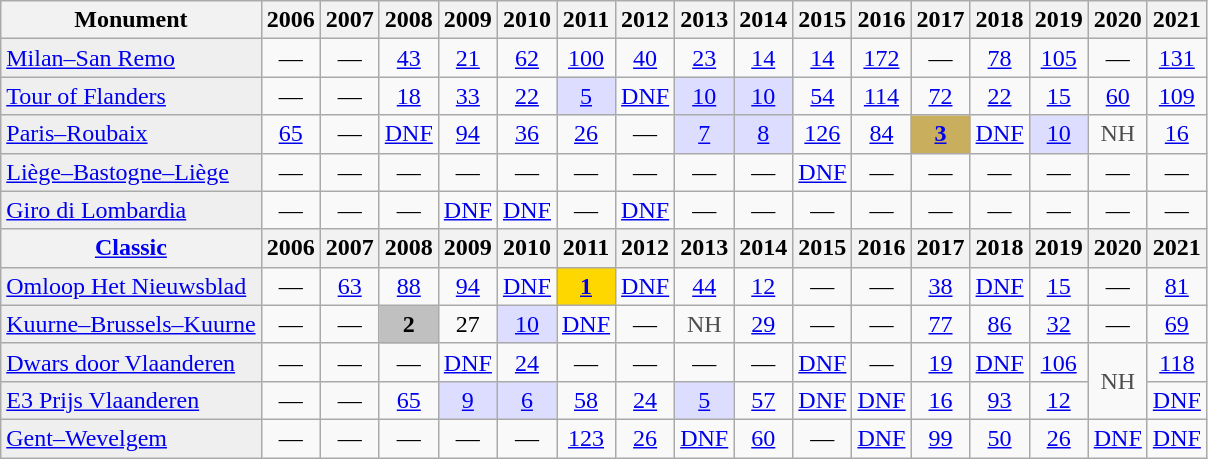<table class="wikitable">
<tr>
<th>Monument</th>
<th scope="col">2006</th>
<th scope="col">2007</th>
<th scope="col">2008</th>
<th scope="col">2009</th>
<th scope="col">2010</th>
<th scope="col">2011</th>
<th scope="col">2012</th>
<th scope="col">2013</th>
<th scope="col">2014</th>
<th scope="col">2015</th>
<th scope="col">2016</th>
<th scope="col">2017</th>
<th scope="col">2018</th>
<th scope="col">2019</th>
<th scope="col">2020</th>
<th scope="col">2021</th>
</tr>
<tr style="text-align:center;">
<td style="text-align:left; background:#efefef;"><a href='#'>Milan–San Remo</a></td>
<td>—</td>
<td>—</td>
<td><a href='#'>43</a></td>
<td><a href='#'>21</a></td>
<td><a href='#'>62</a></td>
<td><a href='#'>100</a></td>
<td><a href='#'>40</a></td>
<td><a href='#'>23</a></td>
<td><a href='#'>14</a></td>
<td><a href='#'>14</a></td>
<td><a href='#'>172</a></td>
<td>—</td>
<td><a href='#'>78</a></td>
<td><a href='#'>105</a></td>
<td>—</td>
<td><a href='#'>131</a></td>
</tr>
<tr style="text-align:center;">
<td style="text-align:left; background:#efefef;"><a href='#'>Tour of Flanders</a></td>
<td>—</td>
<td>—</td>
<td><a href='#'>18</a></td>
<td><a href='#'>33</a></td>
<td><a href='#'>22</a></td>
<td style="background:#ddf;"><a href='#'>5</a></td>
<td><a href='#'>DNF</a></td>
<td style="background:#ddf;"><a href='#'>10</a></td>
<td style="background:#ddf;"><a href='#'>10</a></td>
<td><a href='#'>54</a></td>
<td><a href='#'>114</a></td>
<td><a href='#'>72</a></td>
<td><a href='#'>22</a></td>
<td><a href='#'>15</a></td>
<td><a href='#'>60</a></td>
<td><a href='#'>109</a></td>
</tr>
<tr style="text-align:center;">
<td style="text-align:left; background:#efefef;"><a href='#'>Paris–Roubaix</a></td>
<td><a href='#'>65</a></td>
<td>—</td>
<td><a href='#'>DNF</a></td>
<td><a href='#'>94</a></td>
<td><a href='#'>36</a></td>
<td><a href='#'>26</a></td>
<td>—</td>
<td style="background:#ddf;"><a href='#'>7</a></td>
<td style="background:#ddf;"><a href='#'>8</a></td>
<td><a href='#'>126</a></td>
<td><a href='#'>84</a></td>
<td style="background:#C9AE5D;"><a href='#'><strong>3</strong></a></td>
<td><a href='#'>DNF</a></td>
<td style="background:#ddf;"><a href='#'>10</a></td>
<td style="color:#4d4d4d;">NH</td>
<td><a href='#'>16</a></td>
</tr>
<tr style="text-align:center;">
<td style="text-align:left; background:#efefef;"><a href='#'>Liège–Bastogne–Liège</a></td>
<td>—</td>
<td>—</td>
<td>—</td>
<td>—</td>
<td>—</td>
<td>—</td>
<td>—</td>
<td>—</td>
<td>—</td>
<td><a href='#'>DNF</a></td>
<td>—</td>
<td>—</td>
<td>—</td>
<td>—</td>
<td>—</td>
<td>—</td>
</tr>
<tr style="text-align:center;">
<td style="text-align:left; background:#efefef;"><a href='#'>Giro di Lombardia</a></td>
<td>—</td>
<td>—</td>
<td>—</td>
<td><a href='#'>DNF</a></td>
<td><a href='#'>DNF</a></td>
<td>—</td>
<td><a href='#'>DNF</a></td>
<td>—</td>
<td>—</td>
<td>—</td>
<td>—</td>
<td>—</td>
<td>—</td>
<td>—</td>
<td>—</td>
<td>—</td>
</tr>
<tr>
<th><a href='#'>Classic</a></th>
<th scope="col">2006</th>
<th scope="col">2007</th>
<th scope="col">2008</th>
<th scope="col">2009</th>
<th scope="col">2010</th>
<th scope="col">2011</th>
<th scope="col">2012</th>
<th scope="col">2013</th>
<th scope="col">2014</th>
<th scope="col">2015</th>
<th scope="col">2016</th>
<th scope="col">2017</th>
<th scope="col">2018</th>
<th scope="col">2019</th>
<th scope="col">2020</th>
<th scope="col">2021</th>
</tr>
<tr style="text-align:center;">
<td style="text-align:left; background:#efefef;"><a href='#'>Omloop Het Nieuwsblad</a></td>
<td>—</td>
<td><a href='#'>63</a></td>
<td><a href='#'>88</a></td>
<td><a href='#'>94</a></td>
<td><a href='#'>DNF</a></td>
<td style="background:gold;"><a href='#'><strong>1</strong></a></td>
<td><a href='#'>DNF</a></td>
<td><a href='#'>44</a></td>
<td><a href='#'>12</a></td>
<td>—</td>
<td>—</td>
<td><a href='#'>38</a></td>
<td><a href='#'>DNF</a></td>
<td><a href='#'>15</a></td>
<td>—</td>
<td><a href='#'>81</a></td>
</tr>
<tr style="text-align:center;">
<td style="text-align:left; background:#efefef;"><a href='#'>Kuurne–Brussels–Kuurne</a></td>
<td>—</td>
<td>—</td>
<td style="background:#C0C0C0;"><strong>2</strong></td>
<td>27</td>
<td style="background:#ddf;"><a href='#'>10</a></td>
<td><a href='#'>DNF</a></td>
<td>—</td>
<td style="color:#4d4d4d;">NH</td>
<td><a href='#'>29</a></td>
<td>—</td>
<td>—</td>
<td><a href='#'>77</a></td>
<td><a href='#'>86</a></td>
<td><a href='#'>32</a></td>
<td>—</td>
<td><a href='#'>69</a></td>
</tr>
<tr style="text-align:center;">
<td style="text-align:left; background:#efefef;"><a href='#'>Dwars door Vlaanderen</a></td>
<td>—</td>
<td>—</td>
<td>—</td>
<td><a href='#'>DNF</a></td>
<td><a href='#'>24</a></td>
<td>—</td>
<td>—</td>
<td>—</td>
<td>—</td>
<td><a href='#'>DNF</a></td>
<td>—</td>
<td><a href='#'>19</a></td>
<td><a href='#'>DNF</a></td>
<td><a href='#'>106</a></td>
<td style="color:#4d4d4d;" rowspan=2>NH</td>
<td><a href='#'>118</a></td>
</tr>
<tr style="text-align:center;">
<td style="text-align:left; background:#efefef;"><a href='#'>E3 Prijs Vlaanderen</a></td>
<td>—</td>
<td>—</td>
<td><a href='#'>65</a></td>
<td style="background:#ddf;"><a href='#'>9</a></td>
<td style="background:#ddf;"><a href='#'>6</a></td>
<td><a href='#'>58</a></td>
<td><a href='#'>24</a></td>
<td style="background:#ddf;"><a href='#'>5</a></td>
<td><a href='#'>57</a></td>
<td><a href='#'>DNF</a></td>
<td><a href='#'>DNF</a></td>
<td><a href='#'>16</a></td>
<td><a href='#'>93</a></td>
<td><a href='#'>12</a></td>
<td><a href='#'>DNF</a></td>
</tr>
<tr style="text-align:center;">
<td style="text-align:left; background:#efefef;"><a href='#'>Gent–Wevelgem</a></td>
<td>—</td>
<td>—</td>
<td>—</td>
<td>—</td>
<td>—</td>
<td><a href='#'>123</a></td>
<td><a href='#'>26</a></td>
<td><a href='#'>DNF</a></td>
<td><a href='#'>60</a></td>
<td>—</td>
<td><a href='#'>DNF</a></td>
<td><a href='#'>99</a></td>
<td><a href='#'>50</a></td>
<td><a href='#'>26</a></td>
<td><a href='#'>DNF</a></td>
<td><a href='#'>DNF</a></td>
</tr>
</table>
